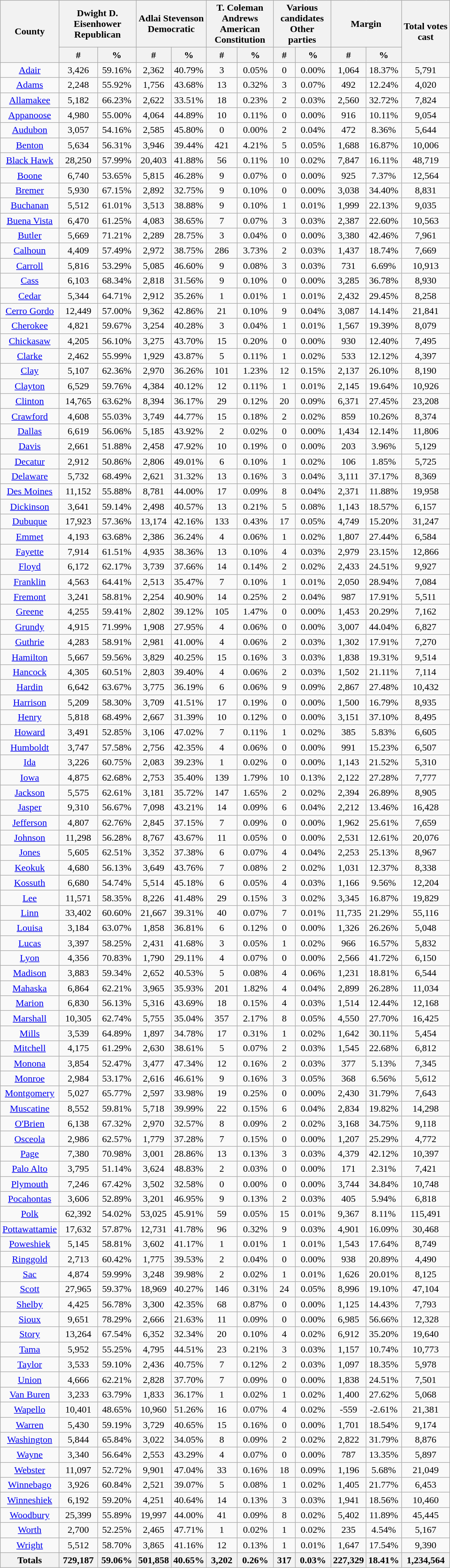<table width="60%" class="wikitable sortable">
<tr>
<th style="text-align:center;" rowspan="2">County</th>
<th style="text-align:center;" colspan="2">Dwight D. Eisenhower<br>Republican</th>
<th style="text-align:center;" colspan="2">Adlai Stevenson<br>Democratic</th>
<th style="text-align:center;" colspan="2">T. Coleman Andrews<br>American Constitution</th>
<th style="text-align:center;" colspan="2">Various candidates<br>Other parties</th>
<th style="text-align:center;" colspan="2">Margin</th>
<th style="text-align:center;" rowspan="2">Total votes cast</th>
</tr>
<tr>
<th data-sort-type="number">#</th>
<th data-sort-type="number">%</th>
<th data-sort-type="number">#</th>
<th data-sort-type="number">%</th>
<th data-sort-type="number">#</th>
<th data-sort-type="number">%</th>
<th data-sort-type="number">#</th>
<th data-sort-type="number">%</th>
<th data-sort-type="number">#</th>
<th data-sort-type="number">%</th>
</tr>
<tr style="text-align:center;">
<td><a href='#'>Adair</a></td>
<td>3,426</td>
<td>59.16%</td>
<td>2,362</td>
<td>40.79%</td>
<td>3</td>
<td>0.05%</td>
<td>0</td>
<td>0.00%</td>
<td>1,064</td>
<td>18.37%</td>
<td>5,791</td>
</tr>
<tr style="text-align:center;">
<td><a href='#'>Adams</a></td>
<td>2,248</td>
<td>55.92%</td>
<td>1,756</td>
<td>43.68%</td>
<td>13</td>
<td>0.32%</td>
<td>3</td>
<td>0.07%</td>
<td>492</td>
<td>12.24%</td>
<td>4,020</td>
</tr>
<tr style="text-align:center;">
<td><a href='#'>Allamakee</a></td>
<td>5,182</td>
<td>66.23%</td>
<td>2,622</td>
<td>33.51%</td>
<td>18</td>
<td>0.23%</td>
<td>2</td>
<td>0.03%</td>
<td>2,560</td>
<td>32.72%</td>
<td>7,824</td>
</tr>
<tr style="text-align:center;">
<td><a href='#'>Appanoose</a></td>
<td>4,980</td>
<td>55.00%</td>
<td>4,064</td>
<td>44.89%</td>
<td>10</td>
<td>0.11%</td>
<td>0</td>
<td>0.00%</td>
<td>916</td>
<td>10.11%</td>
<td>9,054</td>
</tr>
<tr style="text-align:center;">
<td><a href='#'>Audubon</a></td>
<td>3,057</td>
<td>54.16%</td>
<td>2,585</td>
<td>45.80%</td>
<td>0</td>
<td>0.00%</td>
<td>2</td>
<td>0.04%</td>
<td>472</td>
<td>8.36%</td>
<td>5,644</td>
</tr>
<tr style="text-align:center;">
<td><a href='#'>Benton</a></td>
<td>5,634</td>
<td>56.31%</td>
<td>3,946</td>
<td>39.44%</td>
<td>421</td>
<td>4.21%</td>
<td>5</td>
<td>0.05%</td>
<td>1,688</td>
<td>16.87%</td>
<td>10,006</td>
</tr>
<tr style="text-align:center;">
<td><a href='#'>Black Hawk</a></td>
<td>28,250</td>
<td>57.99%</td>
<td>20,403</td>
<td>41.88%</td>
<td>56</td>
<td>0.11%</td>
<td>10</td>
<td>0.02%</td>
<td>7,847</td>
<td>16.11%</td>
<td>48,719</td>
</tr>
<tr style="text-align:center;">
<td><a href='#'>Boone</a></td>
<td>6,740</td>
<td>53.65%</td>
<td>5,815</td>
<td>46.28%</td>
<td>9</td>
<td>0.07%</td>
<td>0</td>
<td>0.00%</td>
<td>925</td>
<td>7.37%</td>
<td>12,564</td>
</tr>
<tr style="text-align:center;">
<td><a href='#'>Bremer</a></td>
<td>5,930</td>
<td>67.15%</td>
<td>2,892</td>
<td>32.75%</td>
<td>9</td>
<td>0.10%</td>
<td>0</td>
<td>0.00%</td>
<td>3,038</td>
<td>34.40%</td>
<td>8,831</td>
</tr>
<tr style="text-align:center;">
<td><a href='#'>Buchanan</a></td>
<td>5,512</td>
<td>61.01%</td>
<td>3,513</td>
<td>38.88%</td>
<td>9</td>
<td>0.10%</td>
<td>1</td>
<td>0.01%</td>
<td>1,999</td>
<td>22.13%</td>
<td>9,035</td>
</tr>
<tr style="text-align:center;">
<td><a href='#'>Buena Vista</a></td>
<td>6,470</td>
<td>61.25%</td>
<td>4,083</td>
<td>38.65%</td>
<td>7</td>
<td>0.07%</td>
<td>3</td>
<td>0.03%</td>
<td>2,387</td>
<td>22.60%</td>
<td>10,563</td>
</tr>
<tr style="text-align:center;">
<td><a href='#'>Butler</a></td>
<td>5,669</td>
<td>71.21%</td>
<td>2,289</td>
<td>28.75%</td>
<td>3</td>
<td>0.04%</td>
<td>0</td>
<td>0.00%</td>
<td>3,380</td>
<td>42.46%</td>
<td>7,961</td>
</tr>
<tr style="text-align:center;">
<td><a href='#'>Calhoun</a></td>
<td>4,409</td>
<td>57.49%</td>
<td>2,972</td>
<td>38.75%</td>
<td>286</td>
<td>3.73%</td>
<td>2</td>
<td>0.03%</td>
<td>1,437</td>
<td>18.74%</td>
<td>7,669</td>
</tr>
<tr style="text-align:center;">
<td><a href='#'>Carroll</a></td>
<td>5,816</td>
<td>53.29%</td>
<td>5,085</td>
<td>46.60%</td>
<td>9</td>
<td>0.08%</td>
<td>3</td>
<td>0.03%</td>
<td>731</td>
<td>6.69%</td>
<td>10,913</td>
</tr>
<tr style="text-align:center;">
<td><a href='#'>Cass</a></td>
<td>6,103</td>
<td>68.34%</td>
<td>2,818</td>
<td>31.56%</td>
<td>9</td>
<td>0.10%</td>
<td>0</td>
<td>0.00%</td>
<td>3,285</td>
<td>36.78%</td>
<td>8,930</td>
</tr>
<tr style="text-align:center;">
<td><a href='#'>Cedar</a></td>
<td>5,344</td>
<td>64.71%</td>
<td>2,912</td>
<td>35.26%</td>
<td>1</td>
<td>0.01%</td>
<td>1</td>
<td>0.01%</td>
<td>2,432</td>
<td>29.45%</td>
<td>8,258</td>
</tr>
<tr style="text-align:center;">
<td><a href='#'>Cerro Gordo</a></td>
<td>12,449</td>
<td>57.00%</td>
<td>9,362</td>
<td>42.86%</td>
<td>21</td>
<td>0.10%</td>
<td>9</td>
<td>0.04%</td>
<td>3,087</td>
<td>14.14%</td>
<td>21,841</td>
</tr>
<tr style="text-align:center;">
<td><a href='#'>Cherokee</a></td>
<td>4,821</td>
<td>59.67%</td>
<td>3,254</td>
<td>40.28%</td>
<td>3</td>
<td>0.04%</td>
<td>1</td>
<td>0.01%</td>
<td>1,567</td>
<td>19.39%</td>
<td>8,079</td>
</tr>
<tr style="text-align:center;">
<td><a href='#'>Chickasaw</a></td>
<td>4,205</td>
<td>56.10%</td>
<td>3,275</td>
<td>43.70%</td>
<td>15</td>
<td>0.20%</td>
<td>0</td>
<td>0.00%</td>
<td>930</td>
<td>12.40%</td>
<td>7,495</td>
</tr>
<tr style="text-align:center;">
<td><a href='#'>Clarke</a></td>
<td>2,462</td>
<td>55.99%</td>
<td>1,929</td>
<td>43.87%</td>
<td>5</td>
<td>0.11%</td>
<td>1</td>
<td>0.02%</td>
<td>533</td>
<td>12.12%</td>
<td>4,397</td>
</tr>
<tr style="text-align:center;">
<td><a href='#'>Clay</a></td>
<td>5,107</td>
<td>62.36%</td>
<td>2,970</td>
<td>36.26%</td>
<td>101</td>
<td>1.23%</td>
<td>12</td>
<td>0.15%</td>
<td>2,137</td>
<td>26.10%</td>
<td>8,190</td>
</tr>
<tr style="text-align:center;">
<td><a href='#'>Clayton</a></td>
<td>6,529</td>
<td>59.76%</td>
<td>4,384</td>
<td>40.12%</td>
<td>12</td>
<td>0.11%</td>
<td>1</td>
<td>0.01%</td>
<td>2,145</td>
<td>19.64%</td>
<td>10,926</td>
</tr>
<tr style="text-align:center;">
<td><a href='#'>Clinton</a></td>
<td>14,765</td>
<td>63.62%</td>
<td>8,394</td>
<td>36.17%</td>
<td>29</td>
<td>0.12%</td>
<td>20</td>
<td>0.09%</td>
<td>6,371</td>
<td>27.45%</td>
<td>23,208</td>
</tr>
<tr style="text-align:center;">
<td><a href='#'>Crawford</a></td>
<td>4,608</td>
<td>55.03%</td>
<td>3,749</td>
<td>44.77%</td>
<td>15</td>
<td>0.18%</td>
<td>2</td>
<td>0.02%</td>
<td>859</td>
<td>10.26%</td>
<td>8,374</td>
</tr>
<tr style="text-align:center;">
<td><a href='#'>Dallas</a></td>
<td>6,619</td>
<td>56.06%</td>
<td>5,185</td>
<td>43.92%</td>
<td>2</td>
<td>0.02%</td>
<td>0</td>
<td>0.00%</td>
<td>1,434</td>
<td>12.14%</td>
<td>11,806</td>
</tr>
<tr style="text-align:center;">
<td><a href='#'>Davis</a></td>
<td>2,661</td>
<td>51.88%</td>
<td>2,458</td>
<td>47.92%</td>
<td>10</td>
<td>0.19%</td>
<td>0</td>
<td>0.00%</td>
<td>203</td>
<td>3.96%</td>
<td>5,129</td>
</tr>
<tr style="text-align:center;">
<td><a href='#'>Decatur</a></td>
<td>2,912</td>
<td>50.86%</td>
<td>2,806</td>
<td>49.01%</td>
<td>6</td>
<td>0.10%</td>
<td>1</td>
<td>0.02%</td>
<td>106</td>
<td>1.85%</td>
<td>5,725</td>
</tr>
<tr style="text-align:center;">
<td><a href='#'>Delaware</a></td>
<td>5,732</td>
<td>68.49%</td>
<td>2,621</td>
<td>31.32%</td>
<td>13</td>
<td>0.16%</td>
<td>3</td>
<td>0.04%</td>
<td>3,111</td>
<td>37.17%</td>
<td>8,369</td>
</tr>
<tr style="text-align:center;">
<td><a href='#'>Des Moines</a></td>
<td>11,152</td>
<td>55.88%</td>
<td>8,781</td>
<td>44.00%</td>
<td>17</td>
<td>0.09%</td>
<td>8</td>
<td>0.04%</td>
<td>2,371</td>
<td>11.88%</td>
<td>19,958</td>
</tr>
<tr style="text-align:center;">
<td><a href='#'>Dickinson</a></td>
<td>3,641</td>
<td>59.14%</td>
<td>2,498</td>
<td>40.57%</td>
<td>13</td>
<td>0.21%</td>
<td>5</td>
<td>0.08%</td>
<td>1,143</td>
<td>18.57%</td>
<td>6,157</td>
</tr>
<tr style="text-align:center;">
<td><a href='#'>Dubuque</a></td>
<td>17,923</td>
<td>57.36%</td>
<td>13,174</td>
<td>42.16%</td>
<td>133</td>
<td>0.43%</td>
<td>17</td>
<td>0.05%</td>
<td>4,749</td>
<td>15.20%</td>
<td>31,247</td>
</tr>
<tr style="text-align:center;">
<td><a href='#'>Emmet</a></td>
<td>4,193</td>
<td>63.68%</td>
<td>2,386</td>
<td>36.24%</td>
<td>4</td>
<td>0.06%</td>
<td>1</td>
<td>0.02%</td>
<td>1,807</td>
<td>27.44%</td>
<td>6,584</td>
</tr>
<tr style="text-align:center;">
<td><a href='#'>Fayette</a></td>
<td>7,914</td>
<td>61.51%</td>
<td>4,935</td>
<td>38.36%</td>
<td>13</td>
<td>0.10%</td>
<td>4</td>
<td>0.03%</td>
<td>2,979</td>
<td>23.15%</td>
<td>12,866</td>
</tr>
<tr style="text-align:center;">
<td><a href='#'>Floyd</a></td>
<td>6,172</td>
<td>62.17%</td>
<td>3,739</td>
<td>37.66%</td>
<td>14</td>
<td>0.14%</td>
<td>2</td>
<td>0.02%</td>
<td>2,433</td>
<td>24.51%</td>
<td>9,927</td>
</tr>
<tr style="text-align:center;">
<td><a href='#'>Franklin</a></td>
<td>4,563</td>
<td>64.41%</td>
<td>2,513</td>
<td>35.47%</td>
<td>7</td>
<td>0.10%</td>
<td>1</td>
<td>0.01%</td>
<td>2,050</td>
<td>28.94%</td>
<td>7,084</td>
</tr>
<tr style="text-align:center;">
<td><a href='#'>Fremont</a></td>
<td>3,241</td>
<td>58.81%</td>
<td>2,254</td>
<td>40.90%</td>
<td>14</td>
<td>0.25%</td>
<td>2</td>
<td>0.04%</td>
<td>987</td>
<td>17.91%</td>
<td>5,511</td>
</tr>
<tr style="text-align:center;">
<td><a href='#'>Greene</a></td>
<td>4,255</td>
<td>59.41%</td>
<td>2,802</td>
<td>39.12%</td>
<td>105</td>
<td>1.47%</td>
<td>0</td>
<td>0.00%</td>
<td>1,453</td>
<td>20.29%</td>
<td>7,162</td>
</tr>
<tr style="text-align:center;">
<td><a href='#'>Grundy</a></td>
<td>4,915</td>
<td>71.99%</td>
<td>1,908</td>
<td>27.95%</td>
<td>4</td>
<td>0.06%</td>
<td>0</td>
<td>0.00%</td>
<td>3,007</td>
<td>44.04%</td>
<td>6,827</td>
</tr>
<tr style="text-align:center;">
<td><a href='#'>Guthrie</a></td>
<td>4,283</td>
<td>58.91%</td>
<td>2,981</td>
<td>41.00%</td>
<td>4</td>
<td>0.06%</td>
<td>2</td>
<td>0.03%</td>
<td>1,302</td>
<td>17.91%</td>
<td>7,270</td>
</tr>
<tr style="text-align:center;">
<td><a href='#'>Hamilton</a></td>
<td>5,667</td>
<td>59.56%</td>
<td>3,829</td>
<td>40.25%</td>
<td>15</td>
<td>0.16%</td>
<td>3</td>
<td>0.03%</td>
<td>1,838</td>
<td>19.31%</td>
<td>9,514</td>
</tr>
<tr style="text-align:center;">
<td><a href='#'>Hancock</a></td>
<td>4,305</td>
<td>60.51%</td>
<td>2,803</td>
<td>39.40%</td>
<td>4</td>
<td>0.06%</td>
<td>2</td>
<td>0.03%</td>
<td>1,502</td>
<td>21.11%</td>
<td>7,114</td>
</tr>
<tr style="text-align:center;">
<td><a href='#'>Hardin</a></td>
<td>6,642</td>
<td>63.67%</td>
<td>3,775</td>
<td>36.19%</td>
<td>6</td>
<td>0.06%</td>
<td>9</td>
<td>0.09%</td>
<td>2,867</td>
<td>27.48%</td>
<td>10,432</td>
</tr>
<tr style="text-align:center;">
<td><a href='#'>Harrison</a></td>
<td>5,209</td>
<td>58.30%</td>
<td>3,709</td>
<td>41.51%</td>
<td>17</td>
<td>0.19%</td>
<td>0</td>
<td>0.00%</td>
<td>1,500</td>
<td>16.79%</td>
<td>8,935</td>
</tr>
<tr style="text-align:center;">
<td><a href='#'>Henry</a></td>
<td>5,818</td>
<td>68.49%</td>
<td>2,667</td>
<td>31.39%</td>
<td>10</td>
<td>0.12%</td>
<td>0</td>
<td>0.00%</td>
<td>3,151</td>
<td>37.10%</td>
<td>8,495</td>
</tr>
<tr style="text-align:center;">
<td><a href='#'>Howard</a></td>
<td>3,491</td>
<td>52.85%</td>
<td>3,106</td>
<td>47.02%</td>
<td>7</td>
<td>0.11%</td>
<td>1</td>
<td>0.02%</td>
<td>385</td>
<td>5.83%</td>
<td>6,605</td>
</tr>
<tr style="text-align:center;">
<td><a href='#'>Humboldt</a></td>
<td>3,747</td>
<td>57.58%</td>
<td>2,756</td>
<td>42.35%</td>
<td>4</td>
<td>0.06%</td>
<td>0</td>
<td>0.00%</td>
<td>991</td>
<td>15.23%</td>
<td>6,507</td>
</tr>
<tr style="text-align:center;">
<td><a href='#'>Ida</a></td>
<td>3,226</td>
<td>60.75%</td>
<td>2,083</td>
<td>39.23%</td>
<td>1</td>
<td>0.02%</td>
<td>0</td>
<td>0.00%</td>
<td>1,143</td>
<td>21.52%</td>
<td>5,310</td>
</tr>
<tr style="text-align:center;">
<td><a href='#'>Iowa</a></td>
<td>4,875</td>
<td>62.68%</td>
<td>2,753</td>
<td>35.40%</td>
<td>139</td>
<td>1.79%</td>
<td>10</td>
<td>0.13%</td>
<td>2,122</td>
<td>27.28%</td>
<td>7,777</td>
</tr>
<tr style="text-align:center;">
<td><a href='#'>Jackson</a></td>
<td>5,575</td>
<td>62.61%</td>
<td>3,181</td>
<td>35.72%</td>
<td>147</td>
<td>1.65%</td>
<td>2</td>
<td>0.02%</td>
<td>2,394</td>
<td>26.89%</td>
<td>8,905</td>
</tr>
<tr style="text-align:center;">
<td><a href='#'>Jasper</a></td>
<td>9,310</td>
<td>56.67%</td>
<td>7,098</td>
<td>43.21%</td>
<td>14</td>
<td>0.09%</td>
<td>6</td>
<td>0.04%</td>
<td>2,212</td>
<td>13.46%</td>
<td>16,428</td>
</tr>
<tr style="text-align:center;">
<td><a href='#'>Jefferson</a></td>
<td>4,807</td>
<td>62.76%</td>
<td>2,845</td>
<td>37.15%</td>
<td>7</td>
<td>0.09%</td>
<td>0</td>
<td>0.00%</td>
<td>1,962</td>
<td>25.61%</td>
<td>7,659</td>
</tr>
<tr style="text-align:center;">
<td><a href='#'>Johnson</a></td>
<td>11,298</td>
<td>56.28%</td>
<td>8,767</td>
<td>43.67%</td>
<td>11</td>
<td>0.05%</td>
<td>0</td>
<td>0.00%</td>
<td>2,531</td>
<td>12.61%</td>
<td>20,076</td>
</tr>
<tr style="text-align:center;">
<td><a href='#'>Jones</a></td>
<td>5,605</td>
<td>62.51%</td>
<td>3,352</td>
<td>37.38%</td>
<td>6</td>
<td>0.07%</td>
<td>4</td>
<td>0.04%</td>
<td>2,253</td>
<td>25.13%</td>
<td>8,967</td>
</tr>
<tr style="text-align:center;">
<td><a href='#'>Keokuk</a></td>
<td>4,680</td>
<td>56.13%</td>
<td>3,649</td>
<td>43.76%</td>
<td>7</td>
<td>0.08%</td>
<td>2</td>
<td>0.02%</td>
<td>1,031</td>
<td>12.37%</td>
<td>8,338</td>
</tr>
<tr style="text-align:center;">
<td><a href='#'>Kossuth</a></td>
<td>6,680</td>
<td>54.74%</td>
<td>5,514</td>
<td>45.18%</td>
<td>6</td>
<td>0.05%</td>
<td>4</td>
<td>0.03%</td>
<td>1,166</td>
<td>9.56%</td>
<td>12,204</td>
</tr>
<tr style="text-align:center;">
<td><a href='#'>Lee</a></td>
<td>11,571</td>
<td>58.35%</td>
<td>8,226</td>
<td>41.48%</td>
<td>29</td>
<td>0.15%</td>
<td>3</td>
<td>0.02%</td>
<td>3,345</td>
<td>16.87%</td>
<td>19,829</td>
</tr>
<tr style="text-align:center;">
<td><a href='#'>Linn</a></td>
<td>33,402</td>
<td>60.60%</td>
<td>21,667</td>
<td>39.31%</td>
<td>40</td>
<td>0.07%</td>
<td>7</td>
<td>0.01%</td>
<td>11,735</td>
<td>21.29%</td>
<td>55,116</td>
</tr>
<tr style="text-align:center;">
<td><a href='#'>Louisa</a></td>
<td>3,184</td>
<td>63.07%</td>
<td>1,858</td>
<td>36.81%</td>
<td>6</td>
<td>0.12%</td>
<td>0</td>
<td>0.00%</td>
<td>1,326</td>
<td>26.26%</td>
<td>5,048</td>
</tr>
<tr style="text-align:center;">
<td><a href='#'>Lucas</a></td>
<td>3,397</td>
<td>58.25%</td>
<td>2,431</td>
<td>41.68%</td>
<td>3</td>
<td>0.05%</td>
<td>1</td>
<td>0.02%</td>
<td>966</td>
<td>16.57%</td>
<td>5,832</td>
</tr>
<tr style="text-align:center;">
<td><a href='#'>Lyon</a></td>
<td>4,356</td>
<td>70.83%</td>
<td>1,790</td>
<td>29.11%</td>
<td>4</td>
<td>0.07%</td>
<td>0</td>
<td>0.00%</td>
<td>2,566</td>
<td>41.72%</td>
<td>6,150</td>
</tr>
<tr style="text-align:center;">
<td><a href='#'>Madison</a></td>
<td>3,883</td>
<td>59.34%</td>
<td>2,652</td>
<td>40.53%</td>
<td>5</td>
<td>0.08%</td>
<td>4</td>
<td>0.06%</td>
<td>1,231</td>
<td>18.81%</td>
<td>6,544</td>
</tr>
<tr style="text-align:center;">
<td><a href='#'>Mahaska</a></td>
<td>6,864</td>
<td>62.21%</td>
<td>3,965</td>
<td>35.93%</td>
<td>201</td>
<td>1.82%</td>
<td>4</td>
<td>0.04%</td>
<td>2,899</td>
<td>26.28%</td>
<td>11,034</td>
</tr>
<tr style="text-align:center;">
<td><a href='#'>Marion</a></td>
<td>6,830</td>
<td>56.13%</td>
<td>5,316</td>
<td>43.69%</td>
<td>18</td>
<td>0.15%</td>
<td>4</td>
<td>0.03%</td>
<td>1,514</td>
<td>12.44%</td>
<td>12,168</td>
</tr>
<tr style="text-align:center;">
<td><a href='#'>Marshall</a></td>
<td>10,305</td>
<td>62.74%</td>
<td>5,755</td>
<td>35.04%</td>
<td>357</td>
<td>2.17%</td>
<td>8</td>
<td>0.05%</td>
<td>4,550</td>
<td>27.70%</td>
<td>16,425</td>
</tr>
<tr style="text-align:center;">
<td><a href='#'>Mills</a></td>
<td>3,539</td>
<td>64.89%</td>
<td>1,897</td>
<td>34.78%</td>
<td>17</td>
<td>0.31%</td>
<td>1</td>
<td>0.02%</td>
<td>1,642</td>
<td>30.11%</td>
<td>5,454</td>
</tr>
<tr style="text-align:center;">
<td><a href='#'>Mitchell</a></td>
<td>4,175</td>
<td>61.29%</td>
<td>2,630</td>
<td>38.61%</td>
<td>5</td>
<td>0.07%</td>
<td>2</td>
<td>0.03%</td>
<td>1,545</td>
<td>22.68%</td>
<td>6,812</td>
</tr>
<tr style="text-align:center;">
<td><a href='#'>Monona</a></td>
<td>3,854</td>
<td>52.47%</td>
<td>3,477</td>
<td>47.34%</td>
<td>12</td>
<td>0.16%</td>
<td>2</td>
<td>0.03%</td>
<td>377</td>
<td>5.13%</td>
<td>7,345</td>
</tr>
<tr style="text-align:center;">
<td><a href='#'>Monroe</a></td>
<td>2,984</td>
<td>53.17%</td>
<td>2,616</td>
<td>46.61%</td>
<td>9</td>
<td>0.16%</td>
<td>3</td>
<td>0.05%</td>
<td>368</td>
<td>6.56%</td>
<td>5,612</td>
</tr>
<tr style="text-align:center;">
<td><a href='#'>Montgomery</a></td>
<td>5,027</td>
<td>65.77%</td>
<td>2,597</td>
<td>33.98%</td>
<td>19</td>
<td>0.25%</td>
<td>0</td>
<td>0.00%</td>
<td>2,430</td>
<td>31.79%</td>
<td>7,643</td>
</tr>
<tr style="text-align:center;">
<td><a href='#'>Muscatine</a></td>
<td>8,552</td>
<td>59.81%</td>
<td>5,718</td>
<td>39.99%</td>
<td>22</td>
<td>0.15%</td>
<td>6</td>
<td>0.04%</td>
<td>2,834</td>
<td>19.82%</td>
<td>14,298</td>
</tr>
<tr style="text-align:center;">
<td><a href='#'>O'Brien</a></td>
<td>6,138</td>
<td>67.32%</td>
<td>2,970</td>
<td>32.57%</td>
<td>8</td>
<td>0.09%</td>
<td>2</td>
<td>0.02%</td>
<td>3,168</td>
<td>34.75%</td>
<td>9,118</td>
</tr>
<tr style="text-align:center;">
<td><a href='#'>Osceola</a></td>
<td>2,986</td>
<td>62.57%</td>
<td>1,779</td>
<td>37.28%</td>
<td>7</td>
<td>0.15%</td>
<td>0</td>
<td>0.00%</td>
<td>1,207</td>
<td>25.29%</td>
<td>4,772</td>
</tr>
<tr style="text-align:center;">
<td><a href='#'>Page</a></td>
<td>7,380</td>
<td>70.98%</td>
<td>3,001</td>
<td>28.86%</td>
<td>13</td>
<td>0.13%</td>
<td>3</td>
<td>0.03%</td>
<td>4,379</td>
<td>42.12%</td>
<td>10,397</td>
</tr>
<tr style="text-align:center;">
<td><a href='#'>Palo Alto</a></td>
<td>3,795</td>
<td>51.14%</td>
<td>3,624</td>
<td>48.83%</td>
<td>2</td>
<td>0.03%</td>
<td>0</td>
<td>0.00%</td>
<td>171</td>
<td>2.31%</td>
<td>7,421</td>
</tr>
<tr style="text-align:center;">
<td><a href='#'>Plymouth</a></td>
<td>7,246</td>
<td>67.42%</td>
<td>3,502</td>
<td>32.58%</td>
<td>0</td>
<td>0.00%</td>
<td>0</td>
<td>0.00%</td>
<td>3,744</td>
<td>34.84%</td>
<td>10,748</td>
</tr>
<tr style="text-align:center;">
<td><a href='#'>Pocahontas</a></td>
<td>3,606</td>
<td>52.89%</td>
<td>3,201</td>
<td>46.95%</td>
<td>9</td>
<td>0.13%</td>
<td>2</td>
<td>0.03%</td>
<td>405</td>
<td>5.94%</td>
<td>6,818</td>
</tr>
<tr style="text-align:center;">
<td><a href='#'>Polk</a></td>
<td>62,392</td>
<td>54.02%</td>
<td>53,025</td>
<td>45.91%</td>
<td>59</td>
<td>0.05%</td>
<td>15</td>
<td>0.01%</td>
<td>9,367</td>
<td>8.11%</td>
<td>115,491</td>
</tr>
<tr style="text-align:center;">
<td><a href='#'>Pottawattamie</a></td>
<td>17,632</td>
<td>57.87%</td>
<td>12,731</td>
<td>41.78%</td>
<td>96</td>
<td>0.32%</td>
<td>9</td>
<td>0.03%</td>
<td>4,901</td>
<td>16.09%</td>
<td>30,468</td>
</tr>
<tr style="text-align:center;">
<td><a href='#'>Poweshiek</a></td>
<td>5,145</td>
<td>58.81%</td>
<td>3,602</td>
<td>41.17%</td>
<td>1</td>
<td>0.01%</td>
<td>1</td>
<td>0.01%</td>
<td>1,543</td>
<td>17.64%</td>
<td>8,749</td>
</tr>
<tr style="text-align:center;">
<td><a href='#'>Ringgold</a></td>
<td>2,713</td>
<td>60.42%</td>
<td>1,775</td>
<td>39.53%</td>
<td>2</td>
<td>0.04%</td>
<td>0</td>
<td>0.00%</td>
<td>938</td>
<td>20.89%</td>
<td>4,490</td>
</tr>
<tr style="text-align:center;">
<td><a href='#'>Sac</a></td>
<td>4,874</td>
<td>59.99%</td>
<td>3,248</td>
<td>39.98%</td>
<td>2</td>
<td>0.02%</td>
<td>1</td>
<td>0.01%</td>
<td>1,626</td>
<td>20.01%</td>
<td>8,125</td>
</tr>
<tr style="text-align:center;">
<td><a href='#'>Scott</a></td>
<td>27,965</td>
<td>59.37%</td>
<td>18,969</td>
<td>40.27%</td>
<td>146</td>
<td>0.31%</td>
<td>24</td>
<td>0.05%</td>
<td>8,996</td>
<td>19.10%</td>
<td>47,104</td>
</tr>
<tr style="text-align:center;">
<td><a href='#'>Shelby</a></td>
<td>4,425</td>
<td>56.78%</td>
<td>3,300</td>
<td>42.35%</td>
<td>68</td>
<td>0.87%</td>
<td>0</td>
<td>0.00%</td>
<td>1,125</td>
<td>14.43%</td>
<td>7,793</td>
</tr>
<tr style="text-align:center;">
<td><a href='#'>Sioux</a></td>
<td>9,651</td>
<td>78.29%</td>
<td>2,666</td>
<td>21.63%</td>
<td>11</td>
<td>0.09%</td>
<td>0</td>
<td>0.00%</td>
<td>6,985</td>
<td>56.66%</td>
<td>12,328</td>
</tr>
<tr style="text-align:center;">
<td><a href='#'>Story</a></td>
<td>13,264</td>
<td>67.54%</td>
<td>6,352</td>
<td>32.34%</td>
<td>20</td>
<td>0.10%</td>
<td>4</td>
<td>0.02%</td>
<td>6,912</td>
<td>35.20%</td>
<td>19,640</td>
</tr>
<tr style="text-align:center;">
<td><a href='#'>Tama</a></td>
<td>5,952</td>
<td>55.25%</td>
<td>4,795</td>
<td>44.51%</td>
<td>23</td>
<td>0.21%</td>
<td>3</td>
<td>0.03%</td>
<td>1,157</td>
<td>10.74%</td>
<td>10,773</td>
</tr>
<tr style="text-align:center;">
<td><a href='#'>Taylor</a></td>
<td>3,533</td>
<td>59.10%</td>
<td>2,436</td>
<td>40.75%</td>
<td>7</td>
<td>0.12%</td>
<td>2</td>
<td>0.03%</td>
<td>1,097</td>
<td>18.35%</td>
<td>5,978</td>
</tr>
<tr style="text-align:center;">
<td><a href='#'>Union</a></td>
<td>4,666</td>
<td>62.21%</td>
<td>2,828</td>
<td>37.70%</td>
<td>7</td>
<td>0.09%</td>
<td>0</td>
<td>0.00%</td>
<td>1,838</td>
<td>24.51%</td>
<td>7,501</td>
</tr>
<tr style="text-align:center;">
<td><a href='#'>Van Buren</a></td>
<td>3,233</td>
<td>63.79%</td>
<td>1,833</td>
<td>36.17%</td>
<td>1</td>
<td>0.02%</td>
<td>1</td>
<td>0.02%</td>
<td>1,400</td>
<td>27.62%</td>
<td>5,068</td>
</tr>
<tr style="text-align:center;">
<td><a href='#'>Wapello</a></td>
<td>10,401</td>
<td>48.65%</td>
<td>10,960</td>
<td>51.26%</td>
<td>16</td>
<td>0.07%</td>
<td>4</td>
<td>0.02%</td>
<td>-559</td>
<td>-2.61%</td>
<td>21,381</td>
</tr>
<tr style="text-align:center;">
<td><a href='#'>Warren</a></td>
<td>5,430</td>
<td>59.19%</td>
<td>3,729</td>
<td>40.65%</td>
<td>15</td>
<td>0.16%</td>
<td>0</td>
<td>0.00%</td>
<td>1,701</td>
<td>18.54%</td>
<td>9,174</td>
</tr>
<tr style="text-align:center;">
<td><a href='#'>Washington</a></td>
<td>5,844</td>
<td>65.84%</td>
<td>3,022</td>
<td>34.05%</td>
<td>8</td>
<td>0.09%</td>
<td>2</td>
<td>0.02%</td>
<td>2,822</td>
<td>31.79%</td>
<td>8,876</td>
</tr>
<tr style="text-align:center;">
<td><a href='#'>Wayne</a></td>
<td>3,340</td>
<td>56.64%</td>
<td>2,553</td>
<td>43.29%</td>
<td>4</td>
<td>0.07%</td>
<td>0</td>
<td>0.00%</td>
<td>787</td>
<td>13.35%</td>
<td>5,897</td>
</tr>
<tr style="text-align:center;">
<td><a href='#'>Webster</a></td>
<td>11,097</td>
<td>52.72%</td>
<td>9,901</td>
<td>47.04%</td>
<td>33</td>
<td>0.16%</td>
<td>18</td>
<td>0.09%</td>
<td>1,196</td>
<td>5.68%</td>
<td>21,049</td>
</tr>
<tr style="text-align:center;">
<td><a href='#'>Winnebago</a></td>
<td>3,926</td>
<td>60.84%</td>
<td>2,521</td>
<td>39.07%</td>
<td>5</td>
<td>0.08%</td>
<td>1</td>
<td>0.02%</td>
<td>1,405</td>
<td>21.77%</td>
<td>6,453</td>
</tr>
<tr style="text-align:center;">
<td><a href='#'>Winneshiek</a></td>
<td>6,192</td>
<td>59.20%</td>
<td>4,251</td>
<td>40.64%</td>
<td>14</td>
<td>0.13%</td>
<td>3</td>
<td>0.03%</td>
<td>1,941</td>
<td>18.56%</td>
<td>10,460</td>
</tr>
<tr style="text-align:center;">
<td><a href='#'>Woodbury</a></td>
<td>25,399</td>
<td>55.89%</td>
<td>19,997</td>
<td>44.00%</td>
<td>41</td>
<td>0.09%</td>
<td>8</td>
<td>0.02%</td>
<td>5,402</td>
<td>11.89%</td>
<td>45,445</td>
</tr>
<tr style="text-align:center;">
<td><a href='#'>Worth</a></td>
<td>2,700</td>
<td>52.25%</td>
<td>2,465</td>
<td>47.71%</td>
<td>1</td>
<td>0.02%</td>
<td>1</td>
<td>0.02%</td>
<td>235</td>
<td>4.54%</td>
<td>5,167</td>
</tr>
<tr style="text-align:center;">
<td><a href='#'>Wright</a></td>
<td>5,512</td>
<td>58.70%</td>
<td>3,865</td>
<td>41.16%</td>
<td>12</td>
<td>0.13%</td>
<td>1</td>
<td>0.01%</td>
<td>1,647</td>
<td>17.54%</td>
<td>9,390</td>
</tr>
<tr style="text-align:center;">
<th>Totals</th>
<th>729,187</th>
<th>59.06%</th>
<th>501,858</th>
<th>40.65%</th>
<th>3,202</th>
<th>0.26%</th>
<th>317</th>
<th>0.03%</th>
<th>227,329</th>
<th>18.41%</th>
<th>1,234,564</th>
</tr>
</table>
